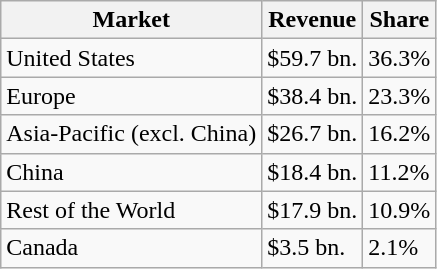<table class="wikitable">
<tr>
<th>Market</th>
<th>Revenue</th>
<th>Share</th>
</tr>
<tr>
<td>United States</td>
<td>$59.7 bn.</td>
<td>36.3%</td>
</tr>
<tr>
<td>Europe</td>
<td>$38.4 bn.</td>
<td>23.3%</td>
</tr>
<tr>
<td>Asia-Pacific (excl. China)</td>
<td>$26.7 bn.</td>
<td>16.2%</td>
</tr>
<tr>
<td>China</td>
<td>$18.4 bn.</td>
<td>11.2%</td>
</tr>
<tr>
<td>Rest of the World</td>
<td>$17.9 bn.</td>
<td>10.9%</td>
</tr>
<tr>
<td>Canada</td>
<td>$3.5 bn.</td>
<td>2.1%</td>
</tr>
</table>
